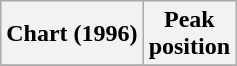<table class="wikitable plainrowheaders" style="text-align:center">
<tr>
<th>Chart (1996)</th>
<th>Peak<br>position</th>
</tr>
<tr>
</tr>
</table>
